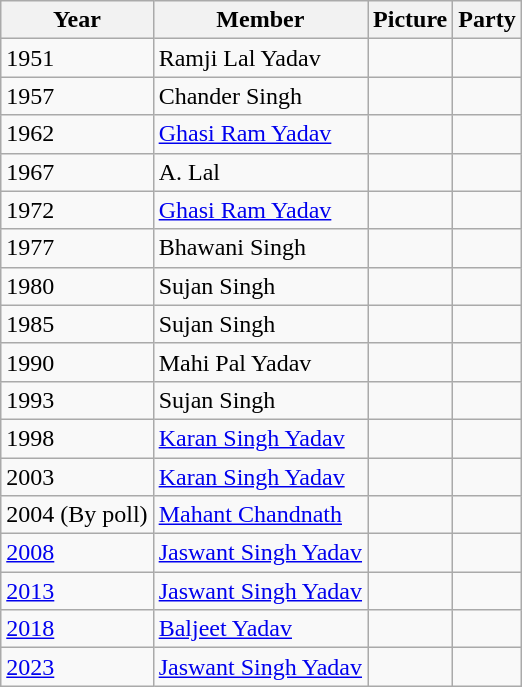<table class="wikitable sortable">
<tr>
<th>Year</th>
<th>Member</th>
<th>Picture</th>
<th colspan="2">Party</th>
</tr>
<tr>
<td>1951</td>
<td>Ramji Lal Yadav</td>
<td></td>
<td></td>
</tr>
<tr>
<td>1957</td>
<td>Chander Singh</td>
<td></td>
<td></td>
</tr>
<tr>
<td>1962</td>
<td><a href='#'>Ghasi Ram Yadav</a></td>
<td></td>
<td></td>
</tr>
<tr>
<td>1967</td>
<td>A. Lal</td>
<td></td>
<td></td>
</tr>
<tr>
<td>1972</td>
<td><a href='#'>Ghasi Ram Yadav</a></td>
<td></td>
<td></td>
</tr>
<tr>
<td>1977</td>
<td>Bhawani Singh</td>
<td></td>
<td></td>
</tr>
<tr>
<td>1980</td>
<td>Sujan Singh</td>
<td></td>
<td></td>
</tr>
<tr>
<td>1985</td>
<td>Sujan Singh</td>
<td></td>
<td></td>
</tr>
<tr>
<td>1990</td>
<td>Mahi Pal Yadav</td>
<td></td>
<td></td>
</tr>
<tr>
<td>1993</td>
<td>Sujan Singh</td>
<td></td>
<td></td>
</tr>
<tr>
<td>1998</td>
<td><a href='#'>Karan Singh Yadav</a></td>
<td></td>
<td></td>
</tr>
<tr>
<td>2003</td>
<td><a href='#'>Karan Singh Yadav</a></td>
<td></td>
<td></td>
</tr>
<tr>
<td>2004 (By poll)</td>
<td><a href='#'>Mahant Chandnath</a></td>
<td></td>
<td></td>
</tr>
<tr>
<td><a href='#'>2008</a></td>
<td><a href='#'>Jaswant Singh Yadav</a></td>
<td></td>
<td></td>
</tr>
<tr>
<td><a href='#'>2013</a></td>
<td><a href='#'>Jaswant Singh Yadav</a></td>
<td></td>
<td></td>
</tr>
<tr>
<td><a href='#'>2018</a></td>
<td><a href='#'>Baljeet Yadav</a></td>
<td></td>
<td></td>
</tr>
<tr>
<td><a href='#'>2023</a></td>
<td><a href='#'>Jaswant Singh Yadav</a></td>
<td></td>
<td></td>
</tr>
</table>
